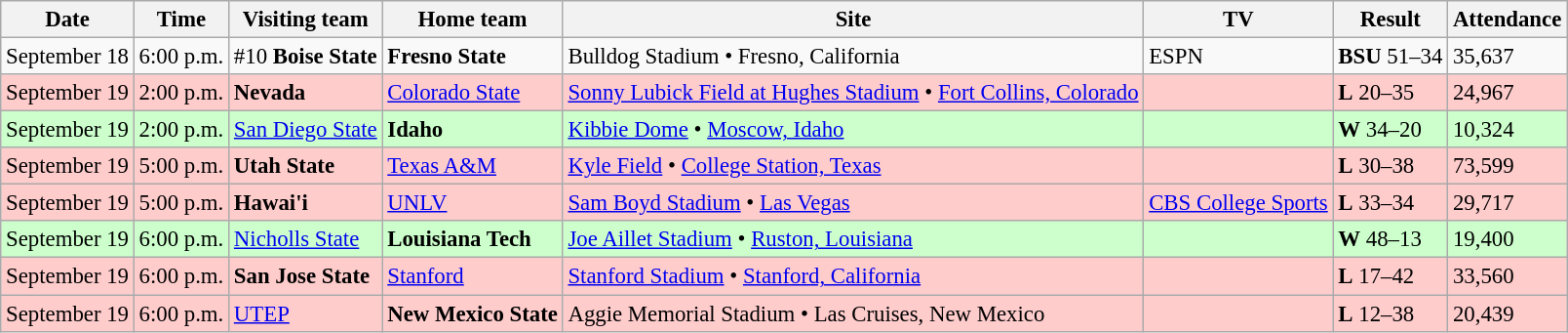<table class="wikitable" style="font-size:95%;">
<tr>
<th>Date</th>
<th>Time</th>
<th>Visiting team</th>
<th>Home team</th>
<th>Site</th>
<th>TV</th>
<th>Result</th>
<th>Attendance</th>
</tr>
<tr bgcolor=>
<td>September 18</td>
<td>6:00 p.m.</td>
<td>#10 <strong>Boise State</strong></td>
<td><strong>Fresno State</strong></td>
<td>Bulldog Stadium • Fresno, California</td>
<td>ESPN</td>
<td><strong>BSU</strong> 51–34</td>
<td>35,637</td>
</tr>
<tr bgcolor=#ffcccc>
<td>September 19</td>
<td>2:00 p.m.</td>
<td><strong>Nevada</strong></td>
<td><a href='#'>Colorado State</a></td>
<td><a href='#'>Sonny Lubick Field at Hughes Stadium</a> • <a href='#'>Fort Collins, Colorado</a></td>
<td></td>
<td><strong>L</strong> 20–35</td>
<td>24,967</td>
</tr>
<tr bgcolor=#ccffcc>
<td>September 19</td>
<td>2:00 p.m.</td>
<td><a href='#'>San Diego State</a></td>
<td><strong>Idaho</strong></td>
<td><a href='#'>Kibbie Dome</a> • <a href='#'>Moscow, Idaho</a></td>
<td></td>
<td><strong>W</strong> 34–20</td>
<td>10,324</td>
</tr>
<tr bgcolor=#ffcccc>
<td>September 19</td>
<td>5:00 p.m.</td>
<td><strong>Utah State</strong></td>
<td><a href='#'>Texas A&M</a></td>
<td><a href='#'>Kyle Field</a> • <a href='#'>College Station, Texas</a></td>
<td></td>
<td><strong>L</strong> 30–38</td>
<td>73,599</td>
</tr>
<tr bgcolor=#ffcccc>
<td>September 19</td>
<td>5:00 p.m.</td>
<td><strong>Hawai'i</strong></td>
<td><a href='#'>UNLV</a></td>
<td><a href='#'>Sam Boyd Stadium</a> • <a href='#'>Las Vegas</a></td>
<td><a href='#'>CBS College Sports</a></td>
<td><strong>L</strong> 33–34</td>
<td>29,717</td>
</tr>
<tr bgcolor=#ccffcc>
<td>September 19</td>
<td>6:00 p.m.</td>
<td><a href='#'>Nicholls State</a></td>
<td><strong>Louisiana Tech</strong></td>
<td><a href='#'>Joe Aillet Stadium</a> • <a href='#'>Ruston, Louisiana</a></td>
<td></td>
<td><strong>W</strong> 48–13</td>
<td>19,400</td>
</tr>
<tr bgcolor=#ffcccc>
<td>September 19</td>
<td>6:00 p.m.</td>
<td><strong>San Jose State</strong></td>
<td><a href='#'>Stanford</a></td>
<td><a href='#'>Stanford Stadium</a> • <a href='#'>Stanford, California</a></td>
<td></td>
<td><strong>L</strong> 17–42</td>
<td>33,560</td>
</tr>
<tr bgcolor=#ffcccc>
<td>September 19</td>
<td>6:00 p.m.</td>
<td><a href='#'>UTEP</a></td>
<td><strong>New Mexico State</strong></td>
<td>Aggie Memorial Stadium • Las Cruises, New Mexico</td>
<td></td>
<td><strong>L</strong> 12–38</td>
<td>20,439</td>
</tr>
</table>
